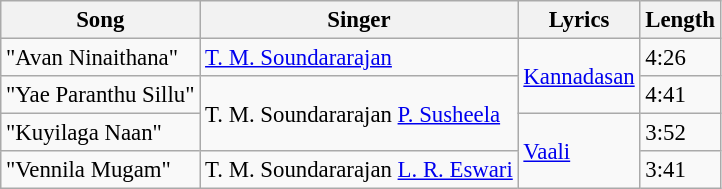<table class="wikitable" style="font-size:95%;">
<tr>
<th>Song</th>
<th>Singer</th>
<th>Lyrics</th>
<th>Length</th>
</tr>
<tr>
<td>"Avan Ninaithana"</td>
<td><a href='#'>T. M. Soundararajan</a></td>
<td rowspan=2><a href='#'>Kannadasan</a></td>
<td>4:26</td>
</tr>
<tr>
<td>"Yae Paranthu Sillu"</td>
<td rowspan=2>T. M. Soundararajan <a href='#'>P. Susheela</a></td>
<td>4:41</td>
</tr>
<tr>
<td>"Kuyilaga Naan"</td>
<td rowspan=2><a href='#'>Vaali</a></td>
<td>3:52</td>
</tr>
<tr>
<td>"Vennila Mugam"</td>
<td>T. M. Soundararajan <a href='#'>L. R. Eswari</a></td>
<td>3:41</td>
</tr>
</table>
